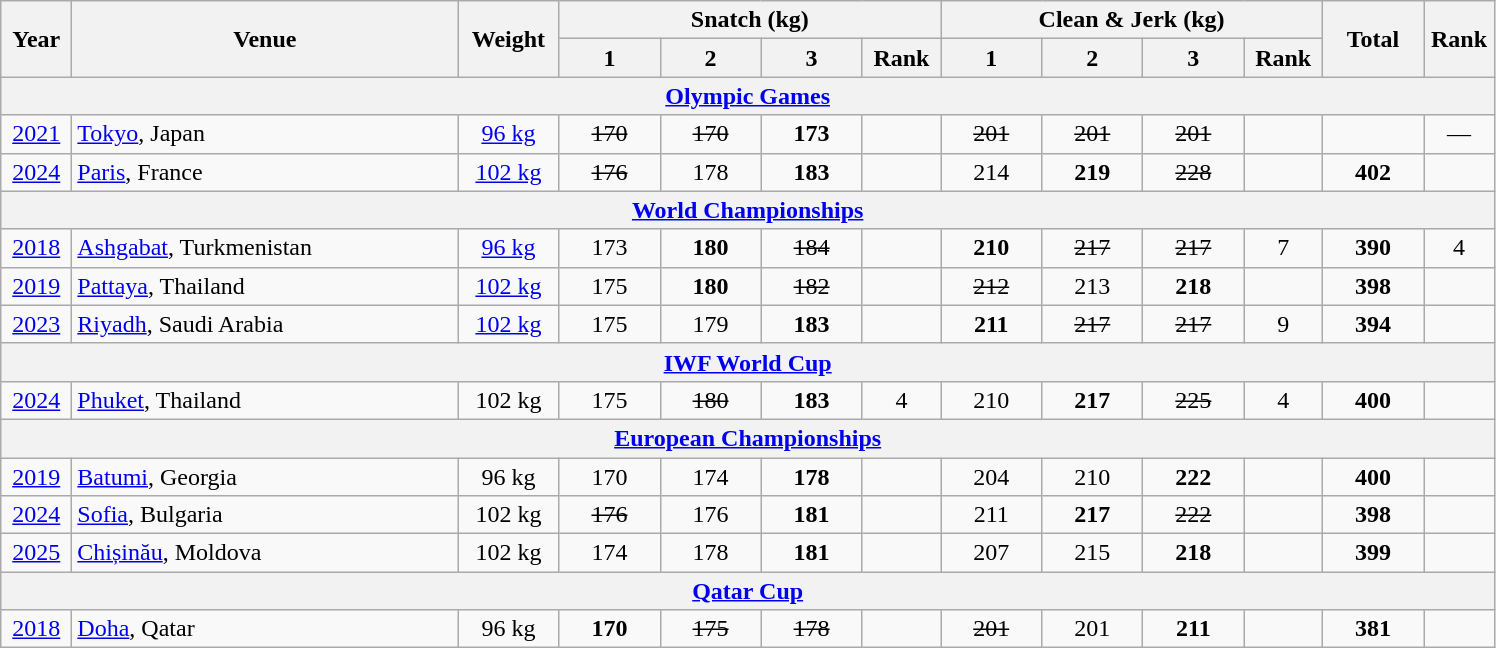<table class="wikitable" style="text-align:center;">
<tr>
<th rowspan=2 width=40>Year</th>
<th rowspan=2 width=250>Venue</th>
<th rowspan=2 width=60>Weight</th>
<th colspan=4>Snatch (kg)</th>
<th colspan=4>Clean & Jerk (kg)</th>
<th rowspan=2 width=60>Total</th>
<th rowspan=2 width=40>Rank</th>
</tr>
<tr>
<th width=60>1</th>
<th width=60>2</th>
<th width=60>3</th>
<th width=45>Rank</th>
<th width=60>1</th>
<th width=60>2</th>
<th width=60>3</th>
<th width=45>Rank</th>
</tr>
<tr>
<th colspan=13><a href='#'>Olympic Games</a></th>
</tr>
<tr>
<td><a href='#'>2021</a></td>
<td align="left"><a href='#'>Tokyo</a>, Japan</td>
<td><a href='#'>96 kg</a></td>
<td><s>170</s></td>
<td><s>170</s></td>
<td><strong>173</strong></td>
<td></td>
<td><s>201</s></td>
<td><s>201</s></td>
<td><s>201</s></td>
<td></td>
<td></td>
<td>—</td>
</tr>
<tr>
<td><a href='#'>2024</a></td>
<td align=left><a href='#'>Paris</a>, France</td>
<td><a href='#'>102 kg</a></td>
<td><s>176</s></td>
<td>178</td>
<td><strong>183</strong></td>
<td></td>
<td>214</td>
<td><strong>219</strong></td>
<td><s>228</s></td>
<td></td>
<td><strong>402</strong></td>
<td></td>
</tr>
<tr>
<th colspan="13"><a href='#'>World Championships</a></th>
</tr>
<tr>
<td><a href='#'>2018</a></td>
<td align="left"><a href='#'>Ashgabat</a>, Turkmenistan</td>
<td><a href='#'>96 kg</a></td>
<td>173</td>
<td><strong>180</strong></td>
<td><s>184</s></td>
<td></td>
<td><strong>210</strong></td>
<td><s>217</s></td>
<td><s>217</s></td>
<td>7</td>
<td><strong>390</strong></td>
<td>4</td>
</tr>
<tr>
<td><a href='#'>2019</a></td>
<td align="left"><a href='#'>Pattaya</a>, Thailand</td>
<td><a href='#'>102 kg</a></td>
<td>175</td>
<td><strong>180</strong></td>
<td><s>182</s></td>
<td></td>
<td><s>212</s></td>
<td>213</td>
<td><strong>218</strong></td>
<td></td>
<td><strong>398</strong></td>
<td></td>
</tr>
<tr>
<td><a href='#'>2023</a></td>
<td align="left"><a href='#'>Riyadh</a>, Saudi Arabia</td>
<td><a href='#'>102 kg</a></td>
<td>175</td>
<td>179</td>
<td><strong>183</strong></td>
<td></td>
<td><strong>211</strong></td>
<td><s>217</s></td>
<td><s>217</s></td>
<td>9</td>
<td><strong>394</strong></td>
<td></td>
</tr>
<tr>
<th colspan=13><a href='#'>IWF World Cup</a></th>
</tr>
<tr>
<td><a href='#'>2024</a></td>
<td align=left><a href='#'>Phuket</a>, Thailand</td>
<td>102 kg</td>
<td>175</td>
<td><s>180</s></td>
<td><strong>183</strong></td>
<td>4</td>
<td>210</td>
<td><strong>217</strong></td>
<td><s>225</s></td>
<td>4</td>
<td><strong>400</strong></td>
<td></td>
</tr>
<tr>
<th colspan="13"><a href='#'>European Championships</a></th>
</tr>
<tr>
<td><a href='#'>2019</a></td>
<td align="left"><a href='#'>Batumi</a>, Georgia</td>
<td>96 kg</td>
<td>170</td>
<td>174</td>
<td><strong>178</strong></td>
<td></td>
<td>204</td>
<td>210</td>
<td><strong>222</strong></td>
<td></td>
<td><strong>400</strong></td>
<td></td>
</tr>
<tr>
<td><a href='#'>2024</a></td>
<td align="left"><a href='#'>Sofia</a>, Bulgaria</td>
<td>102 kg</td>
<td><s>176</s></td>
<td>176</td>
<td><strong>181</strong></td>
<td></td>
<td>211</td>
<td><strong>217</strong></td>
<td><s>222</s></td>
<td></td>
<td><strong>398</strong></td>
<td></td>
</tr>
<tr>
<td><a href='#'>2025</a></td>
<td align="left"><a href='#'>Chișinău</a>, Moldova</td>
<td>102 kg</td>
<td>174</td>
<td>178</td>
<td><strong>181</strong></td>
<td></td>
<td>207</td>
<td>215</td>
<td><strong>218</strong></td>
<td></td>
<td><strong>399</strong></td>
<td></td>
</tr>
<tr>
<th colspan="13"><a href='#'>Qatar Cup</a></th>
</tr>
<tr>
<td><a href='#'>2018</a></td>
<td align="left"><a href='#'>Doha</a>, Qatar</td>
<td>96 kg</td>
<td><strong>170</strong></td>
<td><s>175</s></td>
<td><s>178</s></td>
<td></td>
<td><s>201</s></td>
<td>201</td>
<td><strong>211</strong></td>
<td></td>
<td><strong>381</strong></td>
<td></td>
</tr>
</table>
